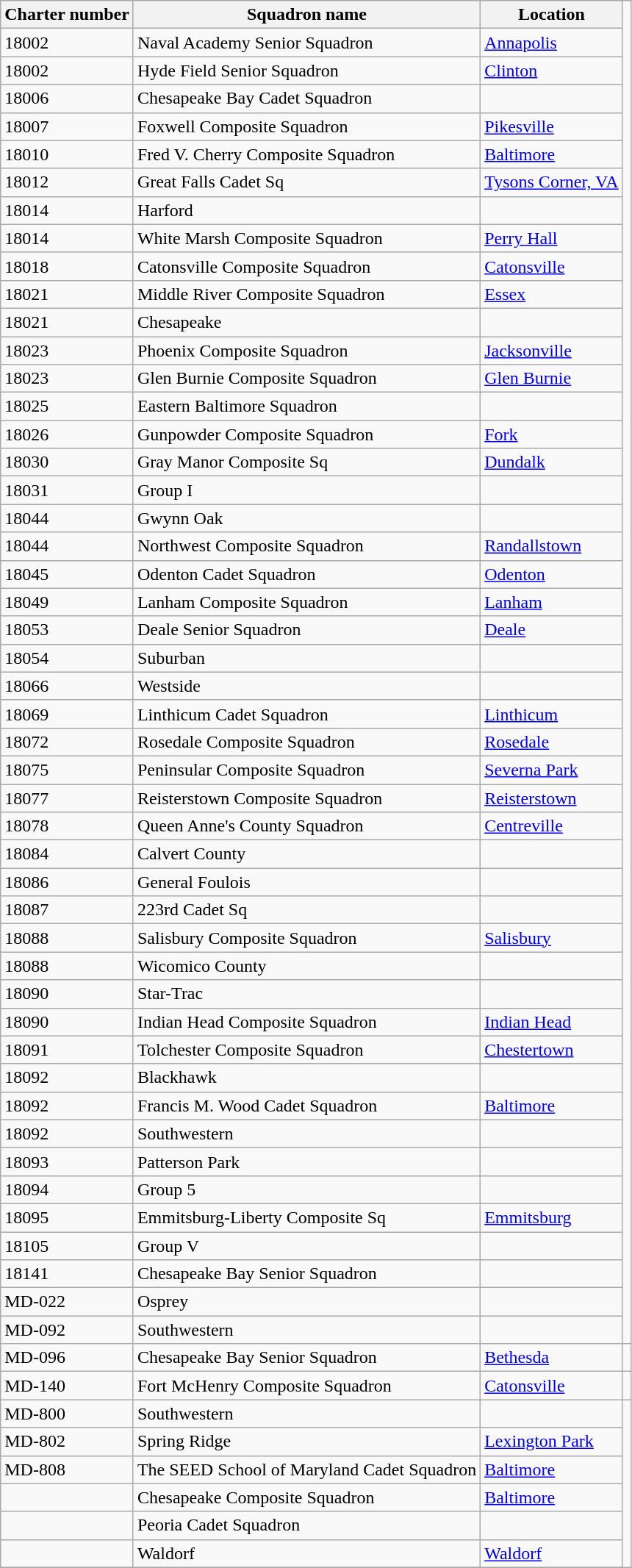<table class="wikitable">
<tr>
<th>Charter number </th>
<th>Squadron name</th>
<th>Location</th>
</tr>
<tr>
<td>18002</td>
<td>Naval Academy Senior Squadron</td>
<td><a href='#'>Annapolis</a></td>
</tr>
<tr>
<td>18002</td>
<td>Hyde Field Senior Squadron</td>
<td><a href='#'>Clinton</a></td>
</tr>
<tr>
<td>18006</td>
<td>Chesapeake Bay Cadet Squadron</td>
<td></td>
</tr>
<tr>
<td>18007</td>
<td>Foxwell Composite Squadron</td>
<td><a href='#'>Pikesville</a></td>
</tr>
<tr>
<td>18010</td>
<td>Fred V. Cherry Composite Squadron</td>
<td><a href='#'>Baltimore</a></td>
</tr>
<tr>
<td>18012</td>
<td>Great Falls Cadet Sq</td>
<td><a href='#'>Tysons Corner, VA</a></td>
</tr>
<tr>
<td>18014</td>
<td>Harford</td>
<td></td>
</tr>
<tr>
<td>18014</td>
<td>White Marsh Composite Squadron</td>
<td><a href='#'>Perry Hall</a></td>
</tr>
<tr>
<td>18018</td>
<td>Catonsville Composite Squadron</td>
<td><a href='#'>Catonsville</a></td>
</tr>
<tr>
<td>18021</td>
<td>Middle River Composite Squadron</td>
<td><a href='#'>Essex</a></td>
</tr>
<tr>
<td>18021</td>
<td>Chesapeake</td>
<td></td>
</tr>
<tr>
<td>18023</td>
<td>Phoenix Composite Squadron</td>
<td><a href='#'>Jacksonville</a></td>
</tr>
<tr>
<td>18023</td>
<td>Glen Burnie Composite Squadron</td>
<td><a href='#'>Glen Burnie</a></td>
</tr>
<tr>
<td>18025</td>
<td>Eastern Baltimore Squadron</td>
<td></td>
</tr>
<tr>
<td>18026</td>
<td>Gunpowder Composite Squadron</td>
<td><a href='#'>Fork</a></td>
</tr>
<tr>
<td>18030</td>
<td>Gray Manor Composite Sq</td>
<td><a href='#'>Dundalk</a></td>
</tr>
<tr>
<td>18031</td>
<td>Group I</td>
<td></td>
</tr>
<tr>
<td>18044</td>
<td>Gwynn Oak</td>
<td></td>
</tr>
<tr>
<td>18044</td>
<td>Northwest Composite Squadron</td>
<td><a href='#'>Randallstown</a></td>
</tr>
<tr>
<td>18045</td>
<td>Odenton Cadet Squadron</td>
<td><a href='#'>Odenton</a></td>
</tr>
<tr>
<td>18049</td>
<td>Lanham Composite Squadron</td>
<td><a href='#'>Lanham</a></td>
</tr>
<tr>
<td>18053</td>
<td>Deale Senior Squadron</td>
<td><a href='#'>Deale</a></td>
</tr>
<tr>
<td>18054</td>
<td>Suburban</td>
<td></td>
</tr>
<tr>
<td>18066</td>
<td>Westside</td>
<td></td>
</tr>
<tr>
<td>18069</td>
<td>Linthicum Cadet Squadron</td>
<td><a href='#'>Linthicum</a></td>
</tr>
<tr>
<td>18072</td>
<td>Rosedale Composite Squadron</td>
<td><a href='#'>Rosedale</a></td>
</tr>
<tr>
<td>18075</td>
<td>Peninsular Composite Squadron</td>
<td><a href='#'>Severna Park</a></td>
</tr>
<tr>
<td>18077</td>
<td>Reisterstown Composite Squadron</td>
<td><a href='#'>Reisterstown</a></td>
</tr>
<tr>
<td>18078</td>
<td>Queen Anne's County Squadron</td>
<td><a href='#'>Centreville</a></td>
</tr>
<tr>
<td>18084</td>
<td>Calvert County</td>
<td></td>
</tr>
<tr>
<td>18086</td>
<td>General Foulois</td>
<td></td>
</tr>
<tr>
<td>18087</td>
<td>223rd Cadet Sq</td>
<td></td>
</tr>
<tr>
<td>18088</td>
<td>Salisbury Composite Squadron</td>
<td><a href='#'>Salisbury</a></td>
</tr>
<tr>
<td>18088</td>
<td>Wicomico County</td>
<td></td>
</tr>
<tr>
<td>18090</td>
<td>Star-Trac</td>
<td></td>
</tr>
<tr>
<td>18090</td>
<td>Indian Head Composite Squadron</td>
<td><a href='#'>Indian Head</a></td>
</tr>
<tr>
<td>18091</td>
<td>Tolchester Composite Squadron</td>
<td><a href='#'>Chestertown</a></td>
</tr>
<tr>
<td>18092</td>
<td>Blackhawk</td>
<td></td>
</tr>
<tr>
<td>18092</td>
<td>Francis M. Wood Cadet Squadron</td>
<td><a href='#'>Baltimore</a></td>
</tr>
<tr>
<td>18092</td>
<td>Southwestern</td>
<td></td>
</tr>
<tr>
<td>18093</td>
<td>Patterson Park</td>
<td></td>
</tr>
<tr>
<td>18094</td>
<td>Group 5</td>
<td></td>
</tr>
<tr>
<td>18095</td>
<td>Emmitsburg-Liberty Composite Sq</td>
<td><a href='#'>Emmitsburg</a></td>
</tr>
<tr>
<td>18105</td>
<td>Group V</td>
<td></td>
</tr>
<tr>
<td>18141</td>
<td>Chesapeake Bay Senior Squadron</td>
<td></td>
</tr>
<tr>
<td>MD-022</td>
<td>Osprey</td>
<td></td>
</tr>
<tr>
<td>MD-092</td>
<td>Southwestern</td>
<td></td>
</tr>
<tr>
<td>MD-096</td>
<td>Chesapeake Bay Senior Squadron</td>
<td><a href='#'>Bethesda</a></td>
<td></td>
</tr>
<tr>
<td>MD-140</td>
<td>Fort McHenry Composite Squadron</td>
<td><a href='#'>Catonsville</a></td>
<td></td>
</tr>
<tr>
<td>MD-800</td>
<td>Southwestern</td>
<td></td>
</tr>
<tr>
<td>MD-802</td>
<td>Spring Ridge</td>
<td><a href='#'>Lexington Park</a></td>
</tr>
<tr>
<td>MD-808</td>
<td>The SEED School of Maryland Cadet Squadron</td>
<td><a href='#'>Baltimore</a></td>
</tr>
<tr>
<td></td>
<td>Chesapeake Composite Squadron</td>
<td><a href='#'>Baltimore</a></td>
</tr>
<tr>
<td></td>
<td>Peoria Cadet Squadron</td>
<td></td>
</tr>
<tr>
<td></td>
<td>Waldorf</td>
<td><a href='#'>Waldorf</a></td>
</tr>
<tr>
</tr>
</table>
